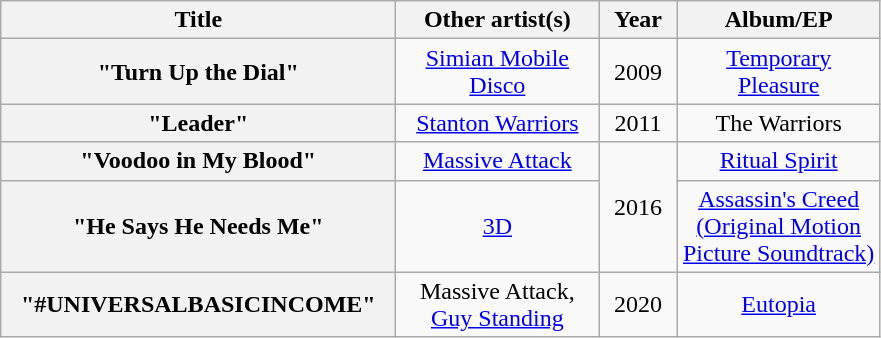<table class="wikitable plainrowheaders" style="text-align:center;">
<tr>
<th scope="col" style="width:16em;">Title</th>
<th scope="col" style="width:8em;">Other artist(s)</th>
<th scope="col" style="width:2.8em;">Year</th>
<th scope="col" style="width:8em;">Album/EP</th>
</tr>
<tr>
<th scope="row">"Turn Up the Dial"</th>
<td scope="row"><a href='#'>Simian Mobile Disco</a></td>
<td scope="row">2009</td>
<td scope="row"><a href='#'>Temporary Pleasure</a></td>
</tr>
<tr>
<th scope="row">"Leader"</th>
<td scope="row"><a href='#'>Stanton Warriors</a></td>
<td scope="row">2011</td>
<td scope="row">The Warriors</td>
</tr>
<tr>
<th scope="row">"Voodoo in My Blood"</th>
<td scope="row"><a href='#'>Massive Attack</a></td>
<td rowspan=2>2016</td>
<td scope="row"><a href='#'>Ritual Spirit</a></td>
</tr>
<tr>
<th scope="row">"He Says He Needs Me"</th>
<td scope="row"><a href='#'> 3D</a></td>
<td scope="row"><a href='#'> Assassin's Creed (Original Motion Picture Soundtrack)</a></td>
</tr>
<tr>
<th scope="row">"#UNIVERSALBASICINCOME"</th>
<td scope="row">Massive Attack, <a href='#'> Guy Standing</a></td>
<td scope="row">2020</td>
<td scope="row"><a href='#'> Eutopia</a></td>
</tr>
</table>
